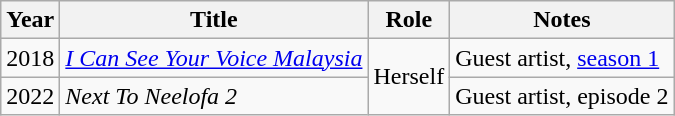<table class="wikitable">
<tr>
<th>Year</th>
<th>Title</th>
<th>Role</th>
<th>Notes</th>
</tr>
<tr>
<td>2018</td>
<td><em><a href='#'>I Can See Your Voice Malaysia</a></em></td>
<td rowspan="2">Herself</td>
<td>Guest artist, <a href='#'>season 1</a></td>
</tr>
<tr>
<td>2022</td>
<td><em>Next To Neelofa 2</em></td>
<td>Guest artist, episode 2</td>
</tr>
</table>
